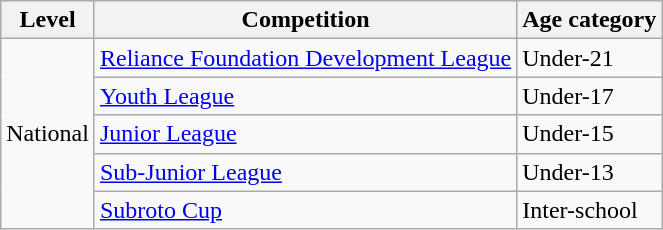<table class=wikitable>
<tr>
<th>Level</th>
<th>Competition</th>
<th>Age category</th>
</tr>
<tr>
<td rowspan="5">National</td>
<td><a href='#'>Reliance Foundation Development League</a></td>
<td>Under-21</td>
</tr>
<tr>
<td><a href='#'>Youth League</a></td>
<td>Under-17</td>
</tr>
<tr>
<td><a href='#'>Junior League</a></td>
<td>Under-15</td>
</tr>
<tr>
<td><a href='#'>Sub-Junior League</a></td>
<td>Under-13</td>
</tr>
<tr>
<td><a href='#'>Subroto Cup</a></td>
<td Colspan=2>Inter-school</td>
</tr>
</table>
